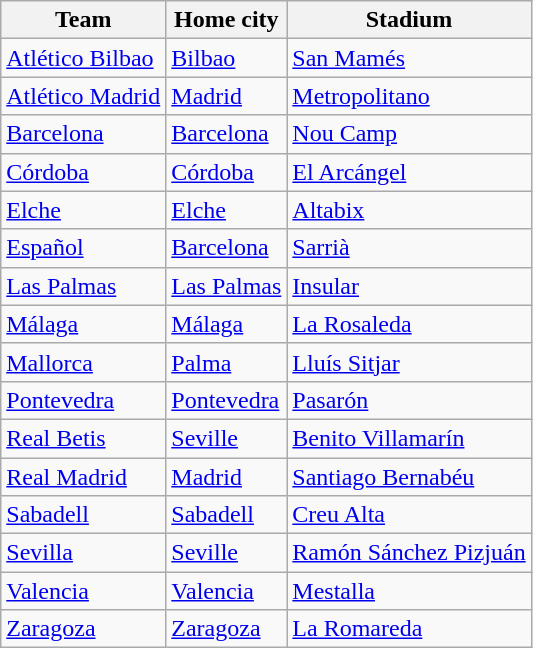<table class="wikitable sortable" style="text-align: left;">
<tr>
<th>Team</th>
<th>Home city</th>
<th>Stadium</th>
</tr>
<tr>
<td><a href='#'>Atlético Bilbao</a></td>
<td><a href='#'>Bilbao</a></td>
<td><a href='#'>San Mamés</a></td>
</tr>
<tr>
<td><a href='#'>Atlético Madrid</a></td>
<td><a href='#'>Madrid</a></td>
<td><a href='#'>Metropolitano</a></td>
</tr>
<tr>
<td><a href='#'>Barcelona</a></td>
<td><a href='#'>Barcelona</a></td>
<td><a href='#'>Nou Camp</a></td>
</tr>
<tr>
<td><a href='#'>Córdoba</a></td>
<td><a href='#'>Córdoba</a></td>
<td><a href='#'>El Arcángel</a></td>
</tr>
<tr>
<td><a href='#'>Elche</a></td>
<td><a href='#'>Elche</a></td>
<td><a href='#'>Altabix</a></td>
</tr>
<tr>
<td><a href='#'>Español</a></td>
<td><a href='#'>Barcelona</a></td>
<td><a href='#'>Sarrià</a></td>
</tr>
<tr>
<td><a href='#'>Las Palmas</a></td>
<td><a href='#'>Las Palmas</a></td>
<td><a href='#'>Insular</a></td>
</tr>
<tr>
<td><a href='#'>Málaga</a></td>
<td><a href='#'>Málaga</a></td>
<td><a href='#'>La Rosaleda</a></td>
</tr>
<tr>
<td><a href='#'>Mallorca</a></td>
<td><a href='#'>Palma</a></td>
<td><a href='#'>Lluís Sitjar</a></td>
</tr>
<tr>
<td><a href='#'>Pontevedra</a></td>
<td><a href='#'>Pontevedra</a></td>
<td><a href='#'>Pasarón</a></td>
</tr>
<tr>
<td><a href='#'>Real Betis</a></td>
<td><a href='#'>Seville</a></td>
<td><a href='#'>Benito Villamarín</a></td>
</tr>
<tr>
<td><a href='#'>Real Madrid</a></td>
<td><a href='#'>Madrid</a></td>
<td><a href='#'>Santiago Bernabéu</a></td>
</tr>
<tr>
<td><a href='#'>Sabadell</a></td>
<td><a href='#'>Sabadell</a></td>
<td><a href='#'>Creu Alta</a></td>
</tr>
<tr>
<td><a href='#'>Sevilla</a></td>
<td><a href='#'>Seville</a></td>
<td><a href='#'>Ramón Sánchez Pizjuán</a></td>
</tr>
<tr>
<td><a href='#'>Valencia</a></td>
<td><a href='#'>Valencia</a></td>
<td><a href='#'>Mestalla</a></td>
</tr>
<tr>
<td><a href='#'>Zaragoza</a></td>
<td><a href='#'>Zaragoza</a></td>
<td><a href='#'>La Romareda</a></td>
</tr>
</table>
